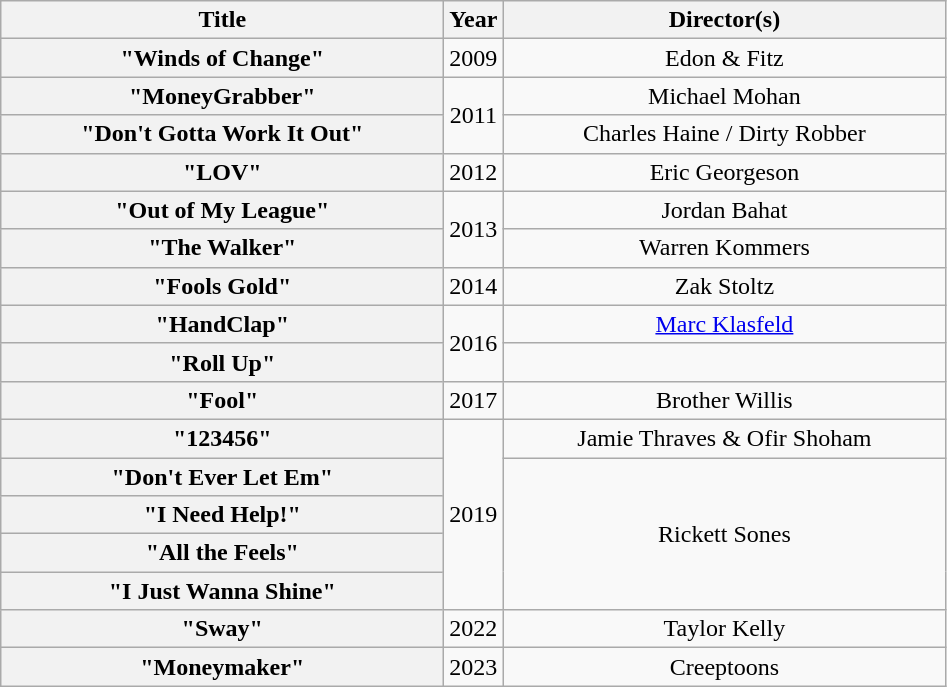<table class="wikitable plainrowheaders" style="text-align:center;">
<tr>
<th scope="col" style="width:18em;">Title</th>
<th scope="col">Year</th>
<th scope="col" style="width:18em;">Director(s)</th>
</tr>
<tr>
<th scope="row">"Winds of Change"</th>
<td>2009</td>
<td>Edon & Fitz</td>
</tr>
<tr>
<th scope="row">"MoneyGrabber"</th>
<td rowspan="2">2011</td>
<td>Michael Mohan</td>
</tr>
<tr>
<th scope="row">"Don't Gotta Work It Out"</th>
<td>Charles Haine / Dirty Robber</td>
</tr>
<tr>
<th scope="row">"LOV"</th>
<td>2012</td>
<td>Eric Georgeson</td>
</tr>
<tr>
<th scope="row">"Out of My League"</th>
<td rowspan="2">2013</td>
<td>Jordan Bahat</td>
</tr>
<tr>
<th scope="row">"The Walker"</th>
<td>Warren Kommers</td>
</tr>
<tr>
<th scope="row">"Fools Gold"</th>
<td>2014</td>
<td>Zak Stoltz</td>
</tr>
<tr>
<th scope="row">"HandClap"</th>
<td rowspan="2">2016</td>
<td><a href='#'>Marc Klasfeld</a></td>
</tr>
<tr>
<th scope="row">"Roll Up"</th>
<td></td>
</tr>
<tr>
<th scope="row">"Fool"</th>
<td>2017</td>
<td>Brother Willis</td>
</tr>
<tr>
<th scope="row">"123456"</th>
<td rowspan="5">2019</td>
<td>Jamie Thraves & Ofir Shoham</td>
</tr>
<tr>
<th scope="row">"Don't Ever Let Em"</th>
<td rowspan="4">Rickett Sones</td>
</tr>
<tr>
<th scope="row">"I Need Help!"</th>
</tr>
<tr>
<th scope="row">"All the Feels"</th>
</tr>
<tr>
<th scope="row">"I Just Wanna Shine"</th>
</tr>
<tr>
<th scope="row">"Sway"</th>
<td>2022</td>
<td>Taylor Kelly</td>
</tr>
<tr>
<th scope="row">"Moneymaker" </th>
<td>2023</td>
<td>Creeptoons</td>
</tr>
</table>
